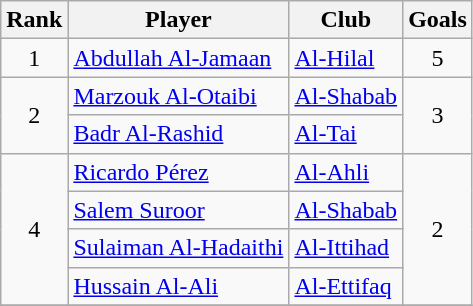<table class="wikitable sortable" style="text-align:center">
<tr>
<th>Rank</th>
<th>Player</th>
<th>Club</th>
<th>Goals</th>
</tr>
<tr>
<td>1</td>
<td align="left"> <a href='#'>Abdullah Al-Jamaan</a></td>
<td align="left"><a href='#'>Al-Hilal</a></td>
<td>5</td>
</tr>
<tr>
<td rowspan=2>2</td>
<td align="left"> <a href='#'>Marzouk Al-Otaibi</a></td>
<td align="left"><a href='#'>Al-Shabab</a></td>
<td rowspan=2>3</td>
</tr>
<tr>
<td align="left"> <a href='#'>Badr Al-Rashid</a></td>
<td align="left"><a href='#'>Al-Tai</a></td>
</tr>
<tr>
<td rowspan=4>4</td>
<td align="left"> <a href='#'>Ricardo Pérez</a></td>
<td align="left"><a href='#'>Al-Ahli</a></td>
<td rowspan=4>2</td>
</tr>
<tr>
<td align="left"> <a href='#'>Salem Suroor</a></td>
<td align="left"><a href='#'>Al-Shabab</a></td>
</tr>
<tr>
<td align="left"> <a href='#'>Sulaiman Al-Hadaithi</a></td>
<td align="left"><a href='#'>Al-Ittihad</a></td>
</tr>
<tr>
<td align="left"> <a href='#'>Hussain Al-Ali</a></td>
<td align="left"><a href='#'>Al-Ettifaq</a></td>
</tr>
<tr>
</tr>
</table>
